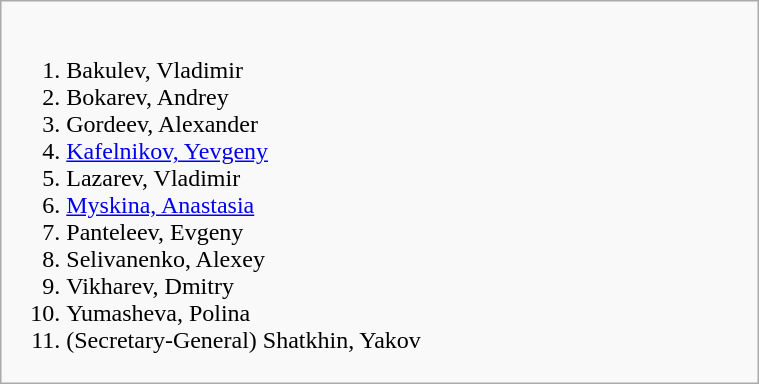<table class="wikitable" width=40%  border=0>
<tr>
<td><br><ol><li>Bakulev, Vladimir</li><li>Bokarev, Andrey</li><li>Gordeev, Alexander</li><li><a href='#'>Kafelnikov, Yevgeny</a></li><li>Lazarev, Vladimir</li><li><a href='#'>Myskina, Anastasia</a></li><li>Panteleev, Evgeny</li><li>Selivanenko, Alexey</li><li>Vikharev, Dmitry</li><li>Yumasheva, Polina</li><li>(Secretary-General) Shatkhin, Yakov</li></ol></td>
</tr>
</table>
